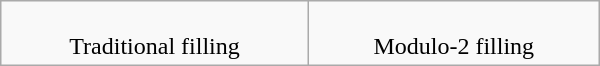<table class="wikitable" width="400" style="vertical-align:top;text-align:center">
<tr>
<td align=center><br>Traditional filling</td>
<td align=center><br>Modulo-2 filling</td>
</tr>
</table>
